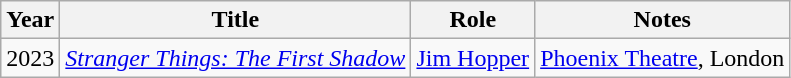<table class="wikitable unsortable">
<tr>
<th>Year</th>
<th>Title</th>
<th>Role</th>
<th>Notes</th>
</tr>
<tr>
<td>2023</td>
<td><em><a href='#'>Stranger Things: The First Shadow</a></em></td>
<td><a href='#'>Jim Hopper</a></td>
<td><a href='#'>Phoenix Theatre</a>, London</td>
</tr>
</table>
